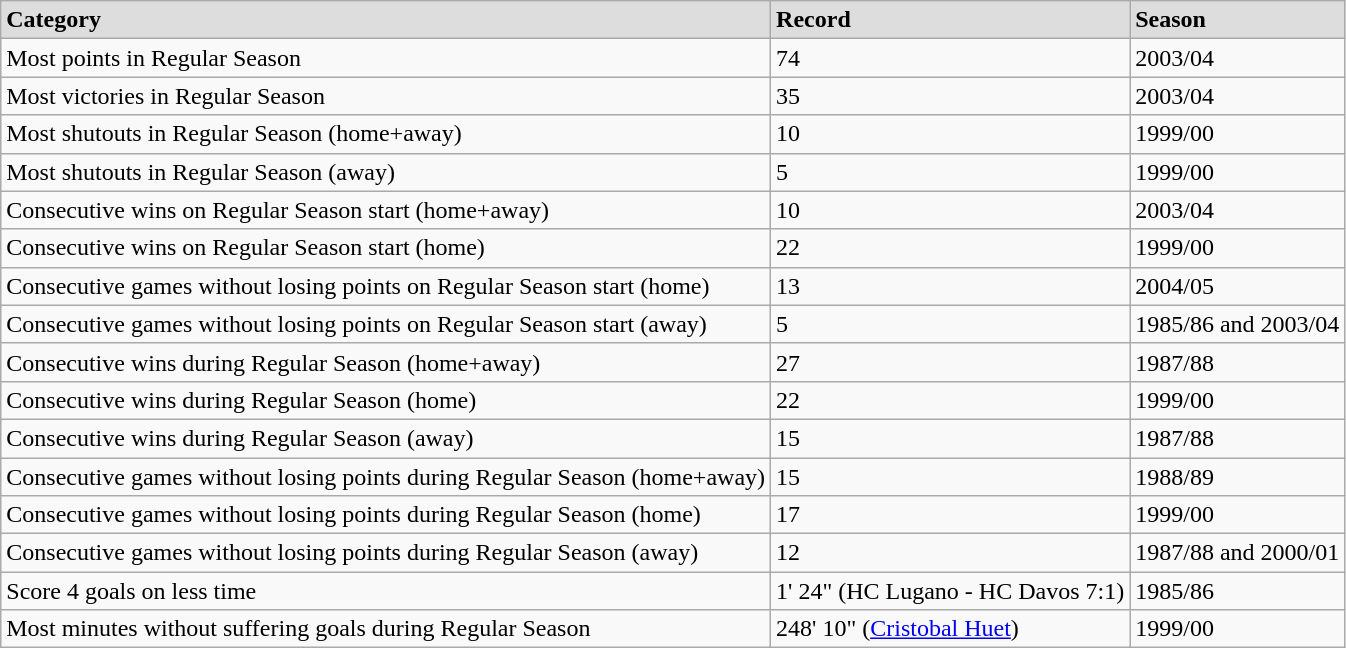<table class="wikitable">
<tr style="font-weight:bold; background-color:#dddddd;" |>
<td>Category</td>
<td>Record</td>
<td>Season</td>
</tr>
<tr>
<td>Most points in Regular Season</td>
<td>74</td>
<td>2003/04</td>
</tr>
<tr>
<td>Most victories in Regular Season</td>
<td>35</td>
<td>2003/04</td>
</tr>
<tr>
<td>Most shutouts in Regular Season (home+away)</td>
<td>10</td>
<td>1999/00</td>
</tr>
<tr>
<td>Most shutouts in Regular Season (away)</td>
<td>5</td>
<td>1999/00</td>
</tr>
<tr>
<td>Consecutive wins on Regular Season start (home+away)</td>
<td>10</td>
<td>2003/04</td>
</tr>
<tr>
<td>Consecutive wins on Regular Season start (home)</td>
<td>22</td>
<td>1999/00</td>
</tr>
<tr>
<td>Consecutive games without losing points on Regular Season start (home)</td>
<td>13</td>
<td>2004/05</td>
</tr>
<tr>
<td>Consecutive games without losing points on Regular Season start (away)</td>
<td>5</td>
<td>1985/86 and 2003/04</td>
</tr>
<tr>
<td>Consecutive wins during Regular Season (home+away)</td>
<td>27</td>
<td>1987/88</td>
</tr>
<tr>
<td>Consecutive wins during Regular Season (home)</td>
<td>22</td>
<td>1999/00</td>
</tr>
<tr>
<td>Consecutive wins during Regular Season (away)</td>
<td>15</td>
<td>1987/88</td>
</tr>
<tr>
<td>Consecutive games without losing points during Regular Season (home+away)</td>
<td>15</td>
<td>1988/89</td>
</tr>
<tr>
<td>Consecutive games without losing points during Regular Season (home)</td>
<td>17</td>
<td>1999/00</td>
</tr>
<tr>
<td>Consecutive games without losing points during Regular Season (away)</td>
<td>12</td>
<td>1987/88 and 2000/01</td>
</tr>
<tr>
<td>Score 4 goals on less time</td>
<td>1' 24" (HC Lugano - HC Davos 7:1)</td>
<td>1985/86</td>
</tr>
<tr>
<td>Most minutes without suffering goals during Regular Season</td>
<td>248' 10" (<a href='#'>Cristobal Huet</a>)</td>
<td>1999/00</td>
</tr>
</table>
